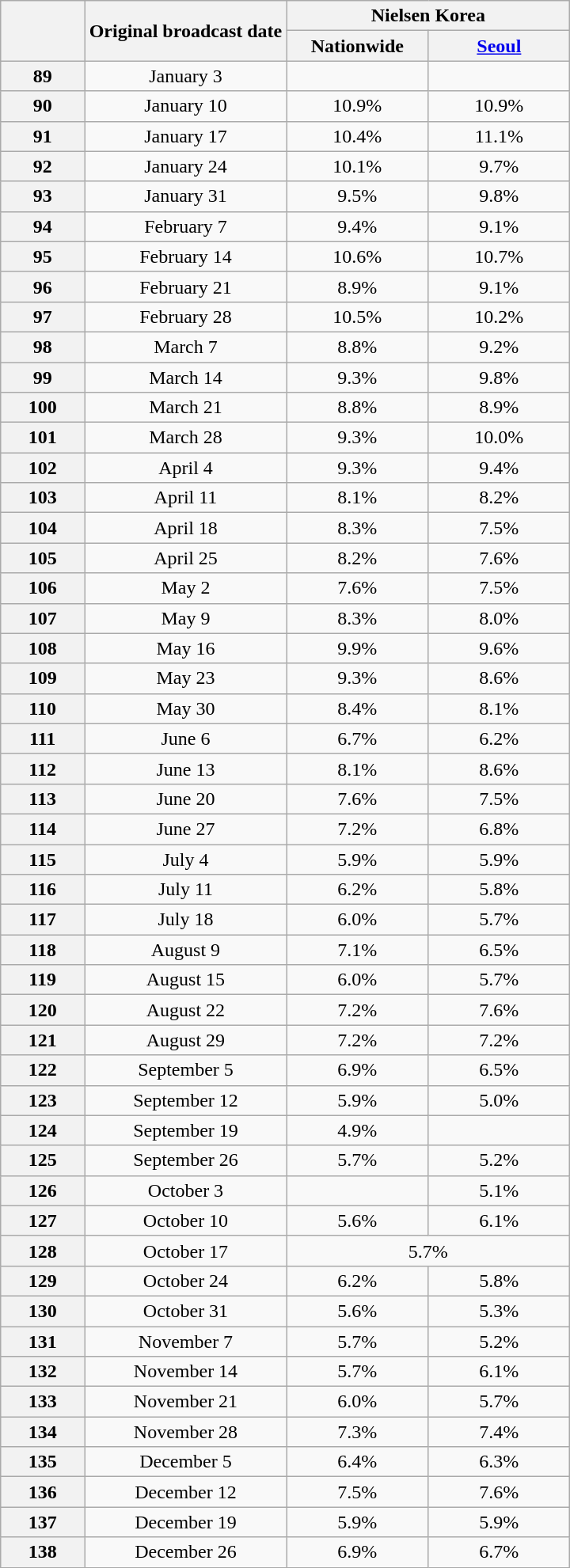<table class="wikitable sortable" style="text-align:center; margin-left:auto; margin-right:auto">
<tr>
<th scope="col" rowspan="2" style="width:4em"></th>
<th scope="col" rowspan="2">Original broadcast date</th>
<th scope="col" colspan="2">Nielsen Korea</th>
</tr>
<tr>
<th scope="col" style="width:7em">Nationwide</th>
<th scope="col" style="width:7em"><a href='#'>Seoul</a></th>
</tr>
<tr>
<th scope="row">89</th>
<td>January 3</td>
<td><strong></strong> </td>
<td><strong></strong> </td>
</tr>
<tr>
<th scope="row">90</th>
<td>January 10</td>
<td>10.9% </td>
<td>10.9% </td>
</tr>
<tr>
<th scope="row">91</th>
<td>January 17</td>
<td>10.4% </td>
<td>11.1% </td>
</tr>
<tr>
<th scope="row">92</th>
<td>January 24</td>
<td>10.1% </td>
<td>9.7% </td>
</tr>
<tr>
<th scope="row">93</th>
<td>January 31</td>
<td>9.5% </td>
<td>9.8% </td>
</tr>
<tr>
<th scope="row">94</th>
<td>February 7</td>
<td>9.4% </td>
<td>9.1% </td>
</tr>
<tr>
<th scope="row">95</th>
<td>February 14</td>
<td>10.6% </td>
<td>10.7% </td>
</tr>
<tr>
<th scope="row">96</th>
<td>February 21</td>
<td>8.9% </td>
<td>9.1% </td>
</tr>
<tr>
<th scope="row">97</th>
<td>February 28</td>
<td>10.5% </td>
<td>10.2% </td>
</tr>
<tr>
<th scope="row">98</th>
<td>March 7</td>
<td>8.8% </td>
<td>9.2% </td>
</tr>
<tr>
<th scope="row">99</th>
<td>March 14</td>
<td>9.3% </td>
<td>9.8% </td>
</tr>
<tr>
<th scope="row">100</th>
<td>March 21</td>
<td>8.8% </td>
<td>8.9% </td>
</tr>
<tr>
<th scope="row">101</th>
<td>March 28</td>
<td>9.3% </td>
<td>10.0% </td>
</tr>
<tr>
<th scope="row">102</th>
<td>April 4</td>
<td>9.3% </td>
<td>9.4% </td>
</tr>
<tr>
<th scope="row">103</th>
<td>April 11</td>
<td>8.1% </td>
<td>8.2% </td>
</tr>
<tr>
<th scope="row">104</th>
<td>April 18</td>
<td>8.3% </td>
<td>7.5% </td>
</tr>
<tr>
<th scope="row">105</th>
<td>April 25</td>
<td>8.2% </td>
<td>7.6% </td>
</tr>
<tr>
<th scope="row">106</th>
<td>May 2</td>
<td>7.6% </td>
<td>7.5% </td>
</tr>
<tr>
<th scope="row">107</th>
<td>May 9</td>
<td>8.3% </td>
<td>8.0% </td>
</tr>
<tr>
<th scope="row">108</th>
<td>May 16</td>
<td>9.9% </td>
<td>9.6% </td>
</tr>
<tr>
<th scope="row">109</th>
<td>May 23</td>
<td>9.3% </td>
<td>8.6% </td>
</tr>
<tr>
<th scope="row">110</th>
<td>May 30</td>
<td>8.4% </td>
<td>8.1% </td>
</tr>
<tr>
<th scope="row">111</th>
<td>June 6</td>
<td>6.7% </td>
<td>6.2% </td>
</tr>
<tr>
<th scope="row">112</th>
<td>June 13</td>
<td>8.1% </td>
<td>8.6% </td>
</tr>
<tr>
<th scope="row">113</th>
<td>June 20</td>
<td>7.6% </td>
<td>7.5% </td>
</tr>
<tr>
<th scope="row">114</th>
<td>June 27</td>
<td>7.2% </td>
<td>6.8% </td>
</tr>
<tr>
<th scope="row">115</th>
<td>July 4</td>
<td>5.9% </td>
<td>5.9% </td>
</tr>
<tr>
<th scope="row">116</th>
<td>July 11</td>
<td>6.2% </td>
<td>5.8% </td>
</tr>
<tr>
<th scope="row">117</th>
<td>July 18</td>
<td>6.0% </td>
<td>5.7% </td>
</tr>
<tr>
<th scope="row">118</th>
<td>August 9</td>
<td>7.1% </td>
<td>6.5% </td>
</tr>
<tr>
<th scope="row">119</th>
<td>August 15</td>
<td>6.0% </td>
<td>5.7% </td>
</tr>
<tr>
<th scope="row">120</th>
<td>August 22</td>
<td>7.2% </td>
<td>7.6% </td>
</tr>
<tr>
<th scope="row">121</th>
<td>August 29</td>
<td>7.2% </td>
<td>7.2% </td>
</tr>
<tr>
<th scope="row">122</th>
<td>September 5</td>
<td>6.9% </td>
<td>6.5% </td>
</tr>
<tr>
<th scope="row">123</th>
<td>September 12</td>
<td>5.9% </td>
<td>5.0% </td>
</tr>
<tr>
<th scope="row">124</th>
<td>September 19</td>
<td>4.9% </td>
<td><strong></strong> </td>
</tr>
<tr>
<th scope="row">125</th>
<td>September 26</td>
<td>5.7% </td>
<td>5.2% </td>
</tr>
<tr>
<th scope="row">126</th>
<td>October 3</td>
<td><strong></strong> </td>
<td>5.1% </td>
</tr>
<tr>
<th scope="row">127</th>
<td>October 10</td>
<td>5.6% </td>
<td>6.1% </td>
</tr>
<tr>
<th scope="row">128</th>
<td>October 17</td>
<td colspan="2">5.7% </td>
</tr>
<tr>
<th scope="row">129</th>
<td>October 24</td>
<td>6.2% </td>
<td>5.8% </td>
</tr>
<tr>
<th scope="row">130</th>
<td>October 31</td>
<td>5.6% </td>
<td>5.3% </td>
</tr>
<tr>
<th scope="row">131</th>
<td>November 7</td>
<td>5.7% </td>
<td>5.2% </td>
</tr>
<tr>
<th scope="row">132</th>
<td>November 14</td>
<td>5.7% </td>
<td>6.1% </td>
</tr>
<tr>
<th scope="row">133</th>
<td>November 21</td>
<td>6.0% </td>
<td>5.7% </td>
</tr>
<tr>
<th scope="row">134</th>
<td>November 28</td>
<td>7.3% </td>
<td>7.4% </td>
</tr>
<tr>
<th scope="row">135</th>
<td>December 5</td>
<td>6.4% </td>
<td>6.3% </td>
</tr>
<tr>
<th scope="row">136</th>
<td>December 12</td>
<td>7.5% </td>
<td>7.6% </td>
</tr>
<tr>
<th scope="row">137</th>
<td>December 19</td>
<td>5.9% </td>
<td>5.9% </td>
</tr>
<tr>
<th scope="row">138</th>
<td>December 26</td>
<td>6.9% </td>
<td>6.7% </td>
</tr>
</table>
